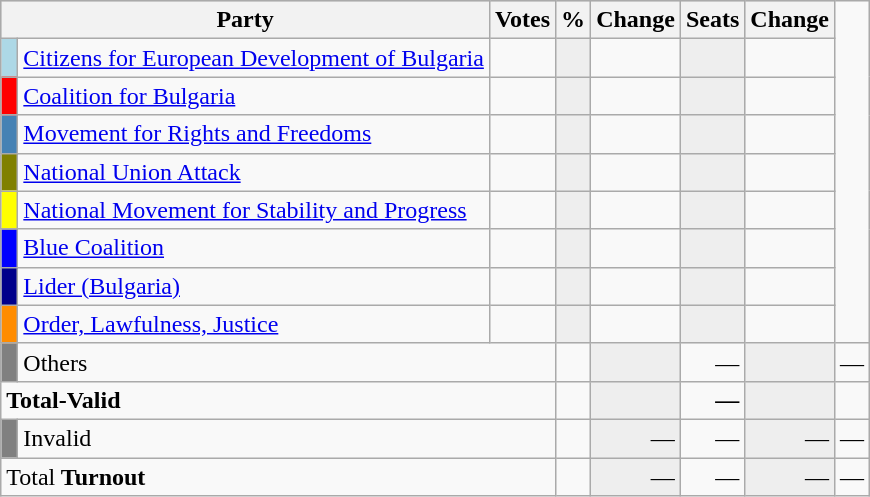<table class="wikitable" border="1">
<tr style="background-color:#C9C9C9">
<th align=left colspan=2 valign=top>Party</th>
<th align-right>Votes</th>
<th align=right>%</th>
<th align=right>Change</th>
<th align=right>Seats</th>
<th align=right>Change</th>
</tr>
<tr>
<td bgcolor="lightblue"> </td>
<td align=left><a href='#'>Citizens for European Development of Bulgaria</a></td>
<td align=right></td>
<td align=right style="background-color:#EEEEEE"></td>
<td align=right></td>
<td align=right style="background-color:#EEEEEE"></td>
<td align=right></td>
</tr>
<tr>
<td bgcolor="red"> </td>
<td align=left><a href='#'>Coalition for Bulgaria</a></td>
<td align=right></td>
<td align=right style="background-color:#EEEEEE"></td>
<td align=right></td>
<td align=right style="background-color:#EEEEEE"></td>
<td align=right></td>
</tr>
<tr>
<td bgcolor="#4682B4"> </td>
<td align=left><a href='#'>Movement for Rights and Freedoms</a></td>
<td align=right></td>
<td align=right style="background-color:#EEEEEE"></td>
<td align=right></td>
<td align=right style="background-color:#EEEEEE"></td>
<td align=right></td>
</tr>
<tr>
<td bgcolor="#808000"> </td>
<td align=left><a href='#'>National Union Attack</a></td>
<td align=right></td>
<td align=right style="background-color:#EEEEEE"></td>
<td align=right></td>
<td align=right style="background-color:#EEEEEE"></td>
<td align=right></td>
</tr>
<tr>
<td bgcolor="yellow"> </td>
<td align=left><a href='#'>National Movement for Stability and Progress</a></td>
<td align=right></td>
<td align=right style="background-color:#EEEEEE"></td>
<td align=right></td>
<td align=right style="background-color:#EEEEEE"></td>
<td align=right></td>
</tr>
<tr>
<td bgcolor="blue"> </td>
<td align=left><a href='#'>Blue Coalition</a></td>
<td align=right></td>
<td align=right style="background-color:#EEEEEE"></td>
<td align=right></td>
<td align=right style="background-color:#EEEEEE"></td>
<td align=right></td>
</tr>
<tr>
<td bgcolor="darkblue"> </td>
<td align=left><a href='#'>Lider (Bulgaria)</a></td>
<td align=right></td>
<td align=right style="background-color:#EEEEEE"></td>
<td align=right></td>
<td align=right style="background-color:#EEEEEE"></td>
<td align=right></td>
</tr>
<tr>
<td bgcolor="darkorange"> </td>
<td align=left><a href='#'>Order, Lawfulness, Justice</a></td>
<td align=right></td>
<td align=right style="background-color:#EEEEEE"></td>
<td align=right></td>
<td align=right style="background-color:#EEEEEE"></td>
<td align=right></td>
</tr>
<tr>
<td bgcolor="grey"> </td>
<td align=left colspan=2>Others</td>
<td align=right></td>
<td align=right style="background-color:#EEEEEE"></td>
<td align=right>—</td>
<td align=right style="background-color:#EEEEEE"></td>
<td align=right>—</td>
</tr>
<tr>
<td align=left colspan=3><strong>Total-Valid</strong></td>
<td align=right></td>
<td align=right style="background-color:#EEEEEE"></td>
<td align=right><strong>—<em></td>
<td align=right style="background-color:#EEEEEE"></td>
<td align=right></td>
</tr>
<tr>
<td bgcolor="grey"></td>
<td align=left colspan=2>Invalid</td>
<td align=right></td>
<td align=right style="background-color:#EEEEEE">—</td>
<td align=right>—</td>
<td align=right style="background-color:#EEEEEE">—</td>
<td align=right>—</td>
</tr>
<tr>
<td align=left colspan=3></strong>Total<strong>      </em> Turnout<em></td>
<td align=right></td>
<td align=right style="background-color:#EEEEEE"></strong>—<strong></td>
<td align=right></strong>—<strong></td>
<td align=right style="background-color:#EEEEEE"></strong>—<strong></td>
<td align=right></strong>—<strong></td>
</tr>
</table>
